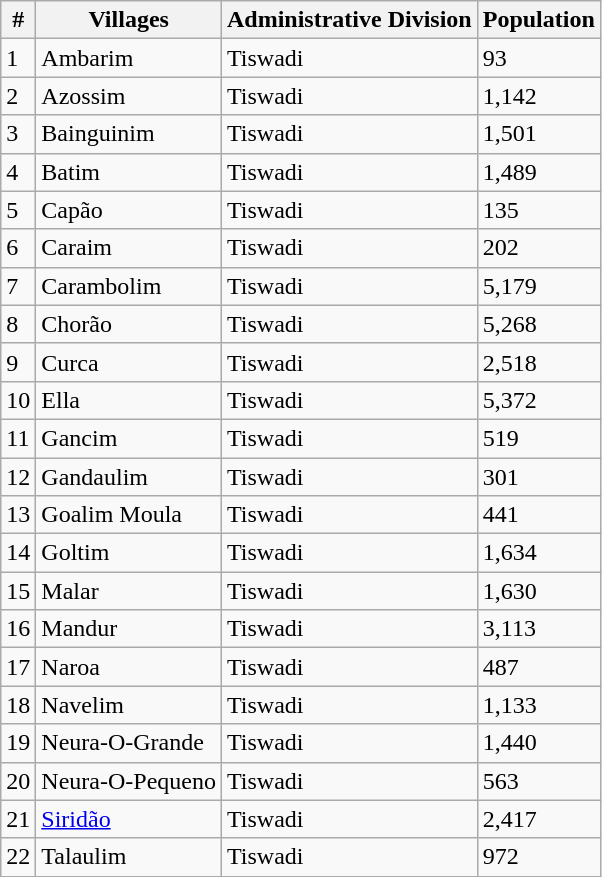<table class="wikitable">
<tr>
<th>#</th>
<th>Villages</th>
<th>Administrative Division</th>
<th>Population</th>
</tr>
<tr>
<td>1</td>
<td>Ambarim</td>
<td>Tiswadi</td>
<td>93</td>
</tr>
<tr>
<td>2</td>
<td>Azossim</td>
<td>Tiswadi</td>
<td>1,142</td>
</tr>
<tr>
<td>3</td>
<td>Bainguinim</td>
<td>Tiswadi</td>
<td>1,501</td>
</tr>
<tr>
<td>4</td>
<td>Batim</td>
<td>Tiswadi</td>
<td>1,489</td>
</tr>
<tr>
<td>5</td>
<td>Capão</td>
<td>Tiswadi</td>
<td>135</td>
</tr>
<tr>
<td>6</td>
<td>Caraim</td>
<td>Tiswadi</td>
<td>202</td>
</tr>
<tr>
<td>7</td>
<td>Carambolim</td>
<td>Tiswadi</td>
<td>5,179</td>
</tr>
<tr>
<td>8</td>
<td>Chorão</td>
<td>Tiswadi</td>
<td>5,268</td>
</tr>
<tr>
<td>9</td>
<td>Curca</td>
<td>Tiswadi</td>
<td>2,518</td>
</tr>
<tr>
<td>10</td>
<td>Ella</td>
<td>Tiswadi</td>
<td>5,372</td>
</tr>
<tr>
<td>11</td>
<td>Gancim</td>
<td>Tiswadi</td>
<td>519</td>
</tr>
<tr>
<td>12</td>
<td>Gandaulim</td>
<td>Tiswadi</td>
<td>301</td>
</tr>
<tr>
<td>13</td>
<td>Goalim Moula</td>
<td>Tiswadi</td>
<td>441</td>
</tr>
<tr>
<td>14</td>
<td>Goltim</td>
<td>Tiswadi</td>
<td>1,634</td>
</tr>
<tr>
<td>15</td>
<td>Malar</td>
<td>Tiswadi</td>
<td>1,630</td>
</tr>
<tr>
<td>16</td>
<td>Mandur</td>
<td>Tiswadi</td>
<td>3,113</td>
</tr>
<tr>
<td>17</td>
<td>Naroa</td>
<td>Tiswadi</td>
<td>487</td>
</tr>
<tr>
<td>18</td>
<td>Navelim</td>
<td>Tiswadi</td>
<td>1,133</td>
</tr>
<tr>
<td>19</td>
<td>Neura-O-Grande</td>
<td>Tiswadi</td>
<td>1,440</td>
</tr>
<tr>
<td>20</td>
<td>Neura-O-Pequeno</td>
<td>Tiswadi</td>
<td>563</td>
</tr>
<tr>
<td>21</td>
<td><a href='#'>Siridão</a></td>
<td>Tiswadi</td>
<td>2,417</td>
</tr>
<tr>
<td>22</td>
<td>Talaulim</td>
<td>Tiswadi</td>
<td>972</td>
</tr>
</table>
